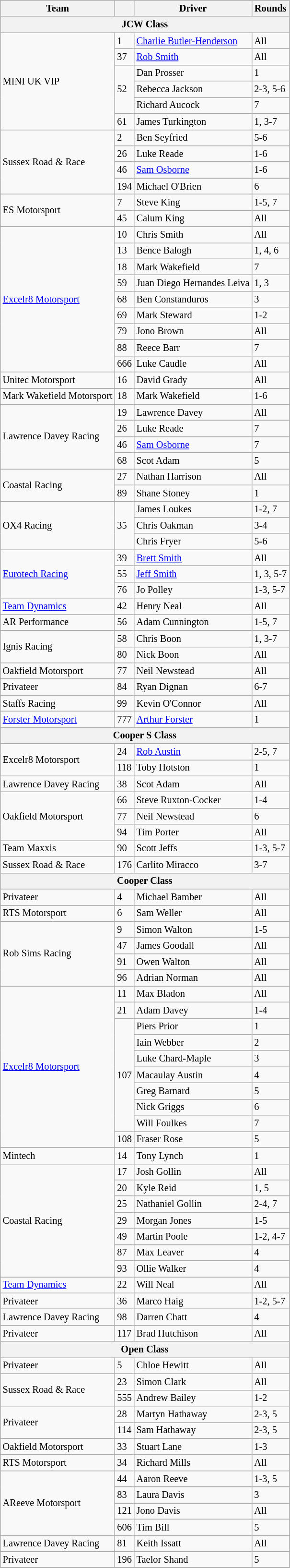<table class="wikitable" style="font-size: 85%;">
<tr>
<th>Team</th>
<th></th>
<th>Driver</th>
<th>Rounds</th>
</tr>
<tr>
<th colspan=4>JCW Class</th>
</tr>
<tr>
<td rowspan=6>MINI UK VIP</td>
<td>1</td>
<td> <a href='#'>Charlie Butler-Henderson</a></td>
<td>All</td>
</tr>
<tr>
<td>37</td>
<td> <a href='#'>Rob Smith</a></td>
<td>All</td>
</tr>
<tr>
<td rowspan=3>52</td>
<td> Dan Prosser</td>
<td>1</td>
</tr>
<tr>
<td> Rebecca Jackson</td>
<td>2-3, 5-6</td>
</tr>
<tr>
<td> Richard Aucock</td>
<td>7</td>
</tr>
<tr>
<td>61</td>
<td> James Turkington</td>
<td>1, 3-7</td>
</tr>
<tr>
<td rowspan=4>Sussex Road & Race</td>
<td>2</td>
<td> Ben Seyfried</td>
<td>5-6</td>
</tr>
<tr>
<td>26</td>
<td> Luke Reade</td>
<td>1-6</td>
</tr>
<tr>
<td>46</td>
<td> <a href='#'>Sam Osborne</a></td>
<td>1-6</td>
</tr>
<tr>
<td>194</td>
<td> Michael O'Brien</td>
<td>6</td>
</tr>
<tr>
<td rowspan=2>ES Motorsport</td>
<td>7</td>
<td> Steve King</td>
<td>1-5, 7</td>
</tr>
<tr>
<td>45</td>
<td> Calum King</td>
<td>All</td>
</tr>
<tr>
<td rowspan=9><a href='#'>Excelr8 Motorsport</a></td>
<td>10</td>
<td> Chris Smith</td>
<td>All</td>
</tr>
<tr>
<td>13</td>
<td> Bence Balogh</td>
<td>1, 4, 6</td>
</tr>
<tr>
<td>18</td>
<td> Mark Wakefield</td>
<td>7</td>
</tr>
<tr>
<td>59</td>
<td> Juan Diego Hernandes Leiva</td>
<td>1, 3</td>
</tr>
<tr>
<td>68</td>
<td> Ben Constanduros</td>
<td>3</td>
</tr>
<tr>
<td>69</td>
<td> Mark Steward</td>
<td>1-2</td>
</tr>
<tr>
<td>79</td>
<td> Jono Brown</td>
<td>All</td>
</tr>
<tr>
<td>88</td>
<td> Reece Barr</td>
<td>7</td>
</tr>
<tr>
<td>666</td>
<td> Luke Caudle</td>
<td>All</td>
</tr>
<tr>
<td rowspan=1>Unitec Motorsport</td>
<td>16</td>
<td> David Grady</td>
<td>All</td>
</tr>
<tr>
<td rowspan=1>Mark Wakefield Motorsport</td>
<td>18</td>
<td> Mark Wakefield</td>
<td>1-6</td>
</tr>
<tr>
<td rowspan=4>Lawrence Davey Racing</td>
<td>19</td>
<td> Lawrence Davey</td>
<td>All</td>
</tr>
<tr>
<td>26</td>
<td> Luke Reade</td>
<td>7</td>
</tr>
<tr>
<td>46</td>
<td> <a href='#'>Sam Osborne</a></td>
<td>7</td>
</tr>
<tr>
<td>68</td>
<td> Scot Adam</td>
<td>5</td>
</tr>
<tr>
<td rowspan=2>Coastal Racing</td>
<td>27</td>
<td> Nathan Harrison</td>
<td>All</td>
</tr>
<tr>
<td>89</td>
<td> Shane Stoney</td>
<td>1</td>
</tr>
<tr>
<td rowspan=3>OX4 Racing</td>
<td rowspan=3>35</td>
<td> James Loukes</td>
<td>1-2, 7</td>
</tr>
<tr>
<td> Chris Oakman</td>
<td>3-4</td>
</tr>
<tr>
<td> Chris Fryer</td>
<td>5-6</td>
</tr>
<tr>
<td rowspan=3><a href='#'>Eurotech Racing</a></td>
<td>39</td>
<td> <a href='#'>Brett Smith</a></td>
<td>All</td>
</tr>
<tr>
<td>55</td>
<td> <a href='#'>Jeff Smith</a></td>
<td>1, 3, 5-7</td>
</tr>
<tr>
<td>76</td>
<td> Jo Polley</td>
<td>1-3, 5-7</td>
</tr>
<tr>
<td rowspan=1><a href='#'>Team Dynamics</a></td>
<td>42</td>
<td> Henry Neal</td>
<td>All</td>
</tr>
<tr>
<td rowspan=1>AR Performance</td>
<td>56</td>
<td> Adam Cunnington</td>
<td>1-5, 7</td>
</tr>
<tr>
<td rowspan=2>Ignis Racing</td>
<td>58</td>
<td> Chris Boon</td>
<td>1, 3-7</td>
</tr>
<tr>
<td>80</td>
<td> Nick Boon</td>
<td>All</td>
</tr>
<tr>
<td rowspan=1>Oakfield Motorsport</td>
<td>77</td>
<td> Neil Newstead</td>
<td>All</td>
</tr>
<tr>
<td rowspan=1>Privateer</td>
<td>84</td>
<td> Ryan Dignan</td>
<td>6-7</td>
</tr>
<tr>
<td rowspan=1>Staffs Racing</td>
<td>99</td>
<td> Kevin O'Connor</td>
<td>All</td>
</tr>
<tr>
<td rowspan=1><a href='#'>Forster Motorsport</a></td>
<td>777</td>
<td> <a href='#'>Arthur Forster</a></td>
<td>1</td>
</tr>
<tr>
<th colspan=4>Cooper S Class</th>
</tr>
<tr>
<td rowspan=2>Excelr8 Motorsport</td>
<td>24</td>
<td> <a href='#'>Rob Austin</a></td>
<td>2-5, 7</td>
</tr>
<tr>
<td>118</td>
<td> Toby Hotston</td>
<td>1</td>
</tr>
<tr>
<td rowspan=1>Lawrence Davey Racing</td>
<td>38</td>
<td> Scot Adam</td>
<td>All</td>
</tr>
<tr>
<td rowspan=3>Oakfield Motorsport</td>
<td>66</td>
<td> Steve Ruxton-Cocker</td>
<td>1-4</td>
</tr>
<tr>
<td>77</td>
<td> Neil Newstead</td>
<td>6</td>
</tr>
<tr>
<td>94</td>
<td> Tim Porter</td>
<td>All</td>
</tr>
<tr>
<td rowspan=1>Team Maxxis</td>
<td>90</td>
<td> Scott Jeffs</td>
<td>1-3, 5-7</td>
</tr>
<tr>
<td rowspan=1>Sussex Road & Race</td>
<td>176</td>
<td> Carlito Miracco</td>
<td>3-7</td>
</tr>
<tr>
<th colspan=4>Cooper Class</th>
</tr>
<tr>
<td rowspan=1>Privateer</td>
<td>4</td>
<td> Michael Bamber</td>
<td>All</td>
</tr>
<tr>
<td rowspan=1>RTS Motorsport</td>
<td>6</td>
<td> Sam Weller</td>
<td>All</td>
</tr>
<tr>
<td rowspan=4>Rob Sims Racing</td>
<td>9</td>
<td> Simon Walton</td>
<td>1-5</td>
</tr>
<tr>
<td>47</td>
<td> James Goodall</td>
<td>All</td>
</tr>
<tr>
<td>91</td>
<td> Owen Walton</td>
<td>All</td>
</tr>
<tr>
<td>96</td>
<td> Adrian Norman</td>
<td>All</td>
</tr>
<tr>
<td rowspan=10><a href='#'>Excelr8 Motorsport</a></td>
<td>11</td>
<td> Max Bladon</td>
<td>All</td>
</tr>
<tr>
<td>21</td>
<td> Adam Davey</td>
<td>1-4</td>
</tr>
<tr>
<td rowspan=7>107</td>
<td> Piers Prior</td>
<td>1</td>
</tr>
<tr>
<td> Iain Webber</td>
<td>2</td>
</tr>
<tr>
<td> Luke Chard-Maple</td>
<td>3</td>
</tr>
<tr>
<td> Macaulay Austin</td>
<td>4</td>
</tr>
<tr>
<td> Greg Barnard</td>
<td>5</td>
</tr>
<tr>
<td> Nick Griggs</td>
<td>6</td>
</tr>
<tr>
<td> Will Foulkes</td>
<td>7</td>
</tr>
<tr>
<td>108</td>
<td> Fraser Rose</td>
<td>5</td>
</tr>
<tr>
<td rowspan=1>Mintech</td>
<td>14</td>
<td> Tony Lynch</td>
<td>1</td>
</tr>
<tr>
<td rowspan=7>Coastal Racing</td>
<td>17</td>
<td> Josh Gollin</td>
<td>All</td>
</tr>
<tr>
<td>20</td>
<td> Kyle Reid</td>
<td>1, 5</td>
</tr>
<tr>
<td>25</td>
<td> Nathaniel Gollin</td>
<td>2-4, 7</td>
</tr>
<tr>
<td>29</td>
<td> Morgan Jones</td>
<td>1-5</td>
</tr>
<tr>
<td>49</td>
<td> Martin Poole</td>
<td>1-2, 4-7</td>
</tr>
<tr>
<td>87</td>
<td> Max Leaver</td>
<td>4</td>
</tr>
<tr>
<td>93</td>
<td> Ollie Walker</td>
<td>4</td>
</tr>
<tr>
<td rowspan=1><a href='#'>Team Dynamics</a></td>
<td>22</td>
<td> Will Neal</td>
<td>All</td>
</tr>
<tr>
<td rowspan=1>Privateer</td>
<td>36</td>
<td> Marco Haig</td>
<td>1-2, 5-7</td>
</tr>
<tr>
<td rowspan=1>Lawrence Davey Racing</td>
<td>98</td>
<td> Darren Chatt</td>
<td>4</td>
</tr>
<tr>
<td rowspan=1>Privateer</td>
<td>117</td>
<td> Brad Hutchison</td>
<td>All</td>
</tr>
<tr>
<th colspan=4>Open Class</th>
</tr>
<tr>
<td rowspan=1>Privateer</td>
<td>5</td>
<td> Chloe Hewitt</td>
<td>All</td>
</tr>
<tr>
<td rowspan=2>Sussex Road & Race</td>
<td>23</td>
<td> Simon Clark</td>
<td>All</td>
</tr>
<tr>
<td>555</td>
<td> Andrew Bailey</td>
<td>1-2</td>
</tr>
<tr>
<td rowspan=2>Privateer</td>
<td>28</td>
<td> Martyn Hathaway</td>
<td>2-3, 5</td>
</tr>
<tr>
<td>114</td>
<td> Sam Hathaway</td>
<td>2-3, 5</td>
</tr>
<tr>
<td rowspan=1>Oakfield Motorsport</td>
<td>33</td>
<td> Stuart Lane</td>
<td>1-3</td>
</tr>
<tr>
<td rowspan=1>RTS Motorsport</td>
<td>34</td>
<td> Richard Mills</td>
<td>All</td>
</tr>
<tr>
<td rowspan=4>AReeve Motorsport</td>
<td>44</td>
<td> Aaron Reeve</td>
<td>1-3, 5</td>
</tr>
<tr>
<td>83</td>
<td> Laura Davis</td>
<td>3</td>
</tr>
<tr>
<td>121</td>
<td> Jono Davis</td>
<td>All</td>
</tr>
<tr>
<td>606</td>
<td> Tim Bill</td>
<td>5</td>
</tr>
<tr>
<td rowspan=1>Lawrence Davey Racing</td>
<td>81</td>
<td> Keith Issatt</td>
<td>All</td>
</tr>
<tr>
<td rowspan=1>Privateer</td>
<td>196</td>
<td> Taelor Shand</td>
<td>5</td>
</tr>
<tr>
</tr>
</table>
